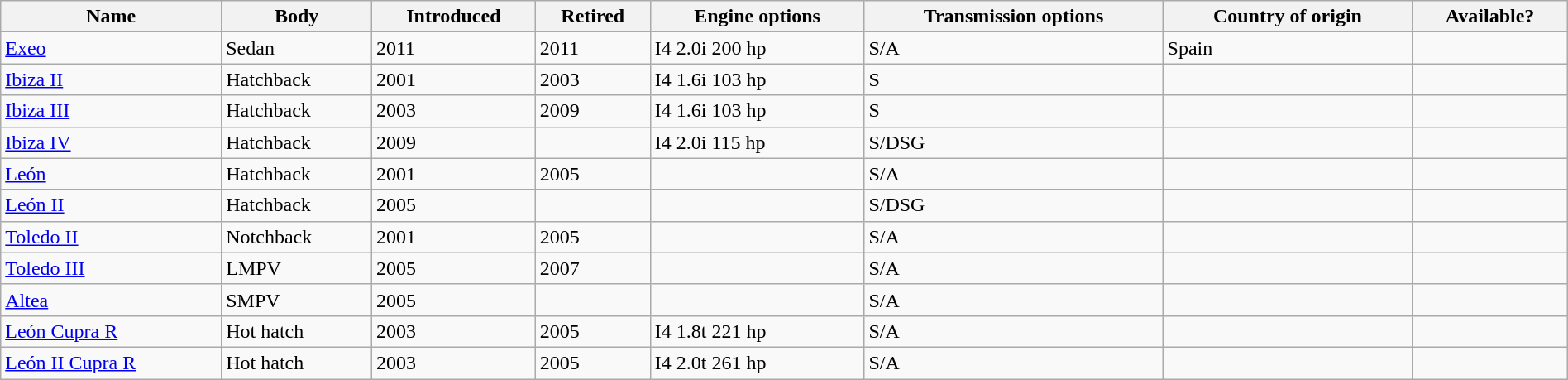<table class="wikitable sortable" style="width:100%;">
<tr>
<th>Name</th>
<th>Body</th>
<th>Introduced</th>
<th>Retired</th>
<th>Engine options</th>
<th>Transmission options</th>
<th>Country of origin</th>
<th>Available?</th>
</tr>
<tr>
<td><a href='#'>Exeo</a></td>
<td>Sedan</td>
<td>2011</td>
<td>2011</td>
<td>I4 2.0i 200 hp</td>
<td>S/A</td>
<td>Spain</td>
<td></td>
</tr>
<tr>
<td><a href='#'>Ibiza II</a></td>
<td>Hatchback</td>
<td>2001</td>
<td>2003</td>
<td>I4 1.6i 103 hp</td>
<td>S</td>
<td></td>
<td></td>
</tr>
<tr>
<td><a href='#'>Ibiza III</a></td>
<td>Hatchback</td>
<td>2003</td>
<td>2009</td>
<td>I4 1.6i 103 hp</td>
<td>S</td>
<td></td>
<td></td>
</tr>
<tr>
<td><a href='#'>Ibiza IV</a></td>
<td>Hatchback</td>
<td>2009</td>
<td></td>
<td>I4 2.0i 115 hp</td>
<td>S/DSG</td>
<td></td>
<td></td>
</tr>
<tr>
<td><a href='#'>León</a></td>
<td>Hatchback</td>
<td>2001</td>
<td>2005</td>
<td></td>
<td>S/A</td>
<td></td>
<td></td>
</tr>
<tr>
<td><a href='#'>León II</a></td>
<td>Hatchback</td>
<td>2005</td>
<td></td>
<td></td>
<td>S/DSG</td>
<td></td>
<td></td>
</tr>
<tr>
<td><a href='#'>Toledo II</a></td>
<td>Notchback</td>
<td>2001</td>
<td>2005</td>
<td></td>
<td>S/A</td>
<td></td>
<td></td>
</tr>
<tr>
<td><a href='#'>Toledo III</a></td>
<td>LMPV</td>
<td>2005</td>
<td>2007</td>
<td></td>
<td>S/A</td>
<td></td>
<td></td>
</tr>
<tr>
<td><a href='#'>Altea</a></td>
<td>SMPV</td>
<td>2005</td>
<td></td>
<td></td>
<td>S/A</td>
<td></td>
<td></td>
</tr>
<tr>
<td><a href='#'>León Cupra R</a></td>
<td>Hot hatch</td>
<td>2003</td>
<td>2005</td>
<td>I4 1.8t 221 hp</td>
<td>S/A</td>
<td></td>
<td></td>
</tr>
<tr>
<td><a href='#'>León II Cupra R</a></td>
<td>Hot hatch</td>
<td>2003</td>
<td>2005</td>
<td>I4 2.0t 261 hp</td>
<td>S/A</td>
<td></td>
<td></td>
</tr>
</table>
